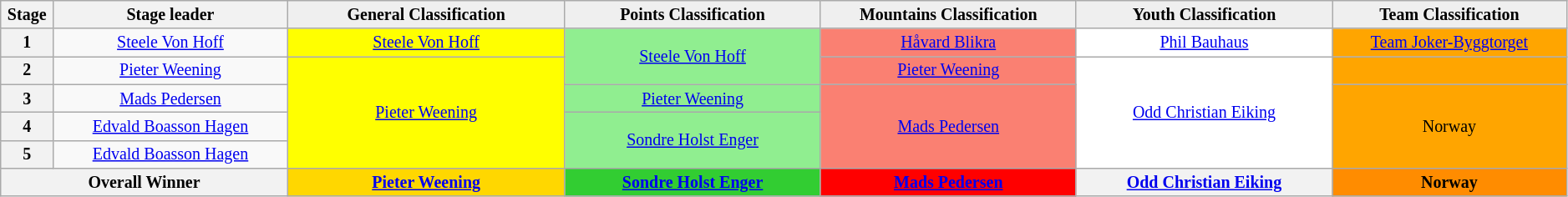<table class="wikitable" style="text-align: center; font-size:smaller;">
<tr>
<th style="width:1%;">Stage</th>
<th style="width:11%;">Stage leader</th>
<th style="background:#efefef; width:13%;">General Classification<br></th>
<th style="background:#efefef; width:12%;">Points Classification<br></th>
<th style="background:#efefef; width:12%;">Mountains Classification<br></th>
<th style="background:#efefef; width:12%;">Youth Classification<br></th>
<th style="background:#efefef; width:11%;">Team Classification<br></th>
</tr>
<tr>
<th>1</th>
<td><a href='#'>Steele Von Hoff</a></td>
<td style="background-color:yellow;"><a href='#'>Steele Von Hoff</a></td>
<td style="background-color:lightgreen;" rowspan=2><a href='#'>Steele Von Hoff</a></td>
<td style="background-color:salmon;"><a href='#'>Håvard Blikra</a></td>
<td style="background-color:white;"><a href='#'>Phil Bauhaus</a></td>
<td style="background-color:orange;"><a href='#'>Team Joker-Byggtorget</a></td>
</tr>
<tr>
<th>2</th>
<td><a href='#'>Pieter Weening</a></td>
<td style="background-color:yellow;" rowspan=4><a href='#'>Pieter Weening</a></td>
<td style="background-color:salmon;"><a href='#'>Pieter Weening</a></td>
<td style="background-color:white;" rowspan=4><a href='#'>Odd Christian Eiking</a></td>
<td style="background-color:orange;"></td>
</tr>
<tr>
<th>3</th>
<td><a href='#'>Mads Pedersen</a></td>
<td style="background-color:lightgreen;"><a href='#'>Pieter Weening</a></td>
<td style="background-color:salmon;" rowspan=3><a href='#'>Mads Pedersen</a></td>
<td style="background-color:orange;" rowspan=3>Norway</td>
</tr>
<tr>
<th>4</th>
<td><a href='#'>Edvald Boasson Hagen</a></td>
<td style="background-color:lightgreen;" rowspan=2><a href='#'>Sondre Holst Enger</a></td>
</tr>
<tr>
<th>5</th>
<td><a href='#'>Edvald Boasson Hagen</a></td>
</tr>
<tr>
<th colspan="2"><strong>Overall Winner</strong></th>
<th style="background-color:gold;"><a href='#'>Pieter Weening</a></th>
<th style="background-color:limegreen;"><a href='#'>Sondre Holst Enger</a></th>
<th style="background-color:red;"><a href='#'>Mads Pedersen</a></th>
<th style="background-color:offwhite;"><a href='#'>Odd Christian Eiking</a></th>
<th style="background-color:darkorange;">Norway</th>
</tr>
</table>
